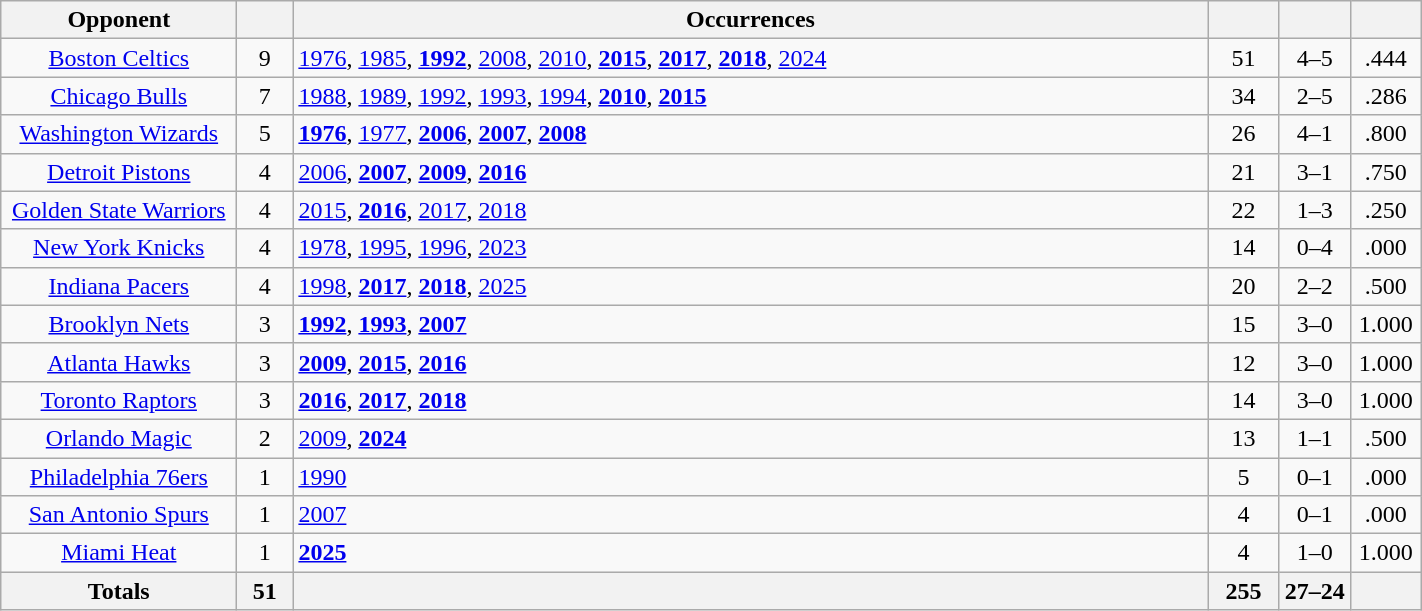<table class="wikitable sortable" style="text-align: center; width: 75%;">
<tr>
<th width="150">Opponent</th>
<th width="30"></th>
<th>Occurrences</th>
<th width="40"></th>
<th width="40"></th>
<th width="40"></th>
</tr>
<tr>
<td><a href='#'>Boston Celtics</a></td>
<td>9</td>
<td align=left><a href='#'>1976</a>, <a href='#'>1985</a>, <strong><a href='#'>1992</a></strong>, <a href='#'>2008</a>, <a href='#'>2010</a>, <strong><a href='#'>2015</a></strong>, <strong><a href='#'>2017</a></strong>, <strong><a href='#'>2018</a></strong>, <a href='#'>2024</a></td>
<td>51</td>
<td>4–5</td>
<td>.444</td>
</tr>
<tr>
<td><a href='#'>Chicago Bulls</a></td>
<td>7</td>
<td align=left><a href='#'>1988</a>, <a href='#'>1989</a>, <a href='#'>1992</a>, <a href='#'>1993</a>, <a href='#'>1994</a>, <strong><a href='#'>2010</a></strong>, <strong><a href='#'>2015</a></strong></td>
<td>34</td>
<td>2–5</td>
<td>.286</td>
</tr>
<tr>
<td><a href='#'>Washington Wizards</a></td>
<td>5</td>
<td align=left><strong><a href='#'>1976</a></strong>, <a href='#'>1977</a>, <strong><a href='#'>2006</a></strong>, <strong><a href='#'>2007</a></strong>, <strong><a href='#'>2008</a></strong></td>
<td>26</td>
<td>4–1</td>
<td>.800</td>
</tr>
<tr>
<td><a href='#'>Detroit Pistons</a></td>
<td>4</td>
<td align=left><a href='#'>2006</a>, <strong><a href='#'>2007</a></strong>, <strong><a href='#'>2009</a></strong>, <strong><a href='#'>2016</a></strong></td>
<td>21</td>
<td>3–1</td>
<td>.750</td>
</tr>
<tr>
<td><a href='#'>Golden State Warriors</a></td>
<td>4</td>
<td align=left><a href='#'>2015</a>, <strong><a href='#'>2016</a></strong>, <a href='#'>2017</a>, <a href='#'>2018</a></td>
<td>22</td>
<td>1–3</td>
<td>.250</td>
</tr>
<tr>
<td><a href='#'>New York Knicks</a></td>
<td>4</td>
<td align=left><a href='#'>1978</a>, <a href='#'>1995</a>, <a href='#'>1996</a>, <a href='#'>2023</a></td>
<td>14</td>
<td>0–4</td>
<td>.000</td>
</tr>
<tr>
<td><a href='#'>Indiana Pacers</a></td>
<td>4</td>
<td align=left><a href='#'>1998</a>, <strong><a href='#'>2017</a></strong>, <strong><a href='#'>2018</a></strong>, <a href='#'>2025</a></td>
<td>20</td>
<td>2–2</td>
<td>.500</td>
</tr>
<tr>
<td><a href='#'>Brooklyn Nets</a></td>
<td>3</td>
<td align=left><strong><a href='#'>1992</a></strong>, <strong><a href='#'>1993</a></strong>, <strong><a href='#'>2007</a></strong></td>
<td>15</td>
<td>3–0</td>
<td>1.000</td>
</tr>
<tr>
<td><a href='#'>Atlanta Hawks</a></td>
<td>3</td>
<td align=left><strong><a href='#'>2009</a></strong>, <strong><a href='#'>2015</a></strong>, <strong><a href='#'>2016</a></strong></td>
<td>12</td>
<td>3–0</td>
<td>1.000</td>
</tr>
<tr>
<td><a href='#'>Toronto Raptors</a></td>
<td>3</td>
<td align=left><strong><a href='#'>2016</a></strong>, <strong><a href='#'>2017</a></strong>, <strong><a href='#'>2018</a></strong></td>
<td>14</td>
<td>3–0</td>
<td>1.000</td>
</tr>
<tr>
<td><a href='#'>Orlando Magic</a></td>
<td>2</td>
<td align=left><a href='#'>2009</a>, <strong><a href='#'>2024</a></strong></td>
<td>13</td>
<td>1–1</td>
<td>.500</td>
</tr>
<tr>
<td><a href='#'>Philadelphia 76ers</a></td>
<td>1</td>
<td align=left><a href='#'>1990</a></td>
<td>5</td>
<td>0–1</td>
<td>.000</td>
</tr>
<tr>
<td><a href='#'>San Antonio Spurs</a></td>
<td>1</td>
<td align=left><a href='#'>2007</a></td>
<td>4</td>
<td>0–1</td>
<td>.000</td>
</tr>
<tr>
<td><a href='#'>Miami Heat</a></td>
<td>1</td>
<td align=left><strong><a href='#'>2025</a></strong></td>
<td>4</td>
<td>1–0</td>
<td>1.000</td>
</tr>
<tr>
<th width="150">Totals</th>
<th width="30">51</th>
<th></th>
<th width="40">255</th>
<th width="40">27–24</th>
<th width="40"></th>
</tr>
</table>
